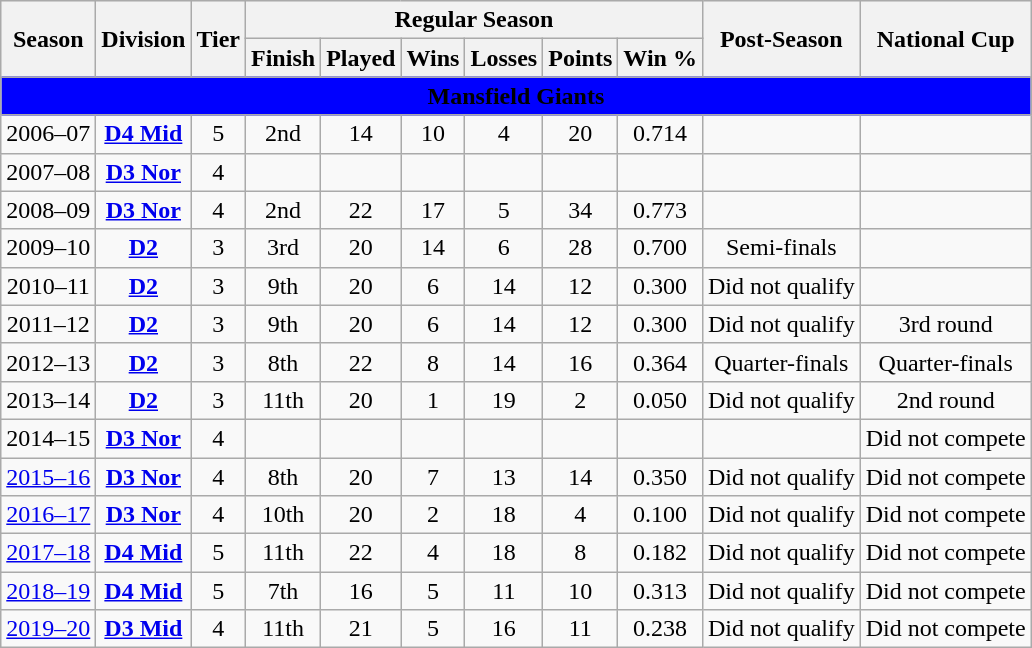<table class="wikitable" style="font-size:100%;">
<tr bgcolor="#efefef">
<th rowspan="2">Season</th>
<th rowspan="2">Division</th>
<th rowspan="2">Tier</th>
<th colspan="6">Regular Season</th>
<th rowspan="2">Post-Season</th>
<th rowspan="2">National Cup</th>
</tr>
<tr>
<th>Finish</th>
<th>Played</th>
<th>Wins</th>
<th>Losses</th>
<th>Points</th>
<th>Win %</th>
</tr>
<tr>
<td colspan="13" align=center bgcolor="blue"><span><strong>Mansfield Giants</strong></span></td>
</tr>
<tr>
<td style="text-align:center;">2006–07</td>
<td style="text-align:center;"><strong><a href='#'>D4 Mid</a></strong></td>
<td style="text-align:center;">5</td>
<td style="text-align:center;">2nd</td>
<td style="text-align:center;">14</td>
<td style="text-align:center;">10</td>
<td style="text-align:center;">4</td>
<td style="text-align:center;">20</td>
<td style="text-align:center;">0.714</td>
<td style="text-align:center;"></td>
<td style="text-align:center;"></td>
</tr>
<tr>
<td style="text-align:center;">2007–08</td>
<td style="text-align:center;"><strong><a href='#'>D3 Nor</a></strong></td>
<td style="text-align:center;">4</td>
<td style="text-align:center;"></td>
<td style="text-align:center;"></td>
<td style="text-align:center;"></td>
<td style="text-align:center;"></td>
<td style="text-align:center;"></td>
<td style="text-align:center;"></td>
<td style="text-align:center;"></td>
<td style="text-align:center;"></td>
</tr>
<tr>
<td style="text-align:center;">2008–09</td>
<td style="text-align:center;"><strong><a href='#'>D3 Nor</a></strong></td>
<td style="text-align:center;">4</td>
<td style="text-align:center;">2nd</td>
<td style="text-align:center;">22</td>
<td style="text-align:center;">17</td>
<td style="text-align:center;">5</td>
<td style="text-align:center;">34</td>
<td style="text-align:center;">0.773</td>
<td style="text-align:center;"></td>
<td style="text-align:center;"></td>
</tr>
<tr>
<td style="text-align:center;">2009–10</td>
<td style="text-align:center;"><strong><a href='#'>D2</a></strong></td>
<td style="text-align:center;">3</td>
<td style="text-align:center;">3rd</td>
<td style="text-align:center;">20</td>
<td style="text-align:center;">14</td>
<td style="text-align:center;">6</td>
<td style="text-align:center;">28</td>
<td style="text-align:center;">0.700</td>
<td style="text-align:center;">Semi-finals</td>
<td style="text-align:center;"></td>
</tr>
<tr>
<td style="text-align:center;">2010–11</td>
<td style="text-align:center;"><strong><a href='#'>D2</a></strong></td>
<td style="text-align:center;">3</td>
<td style="text-align:center;">9th</td>
<td style="text-align:center;">20</td>
<td style="text-align:center;">6</td>
<td style="text-align:center;">14</td>
<td style="text-align:center;">12</td>
<td style="text-align:center;">0.300</td>
<td style="text-align:center;">Did not qualify</td>
<td style="text-align:center;"></td>
</tr>
<tr>
<td style="text-align:center;">2011–12</td>
<td style="text-align:center;"><strong><a href='#'>D2</a></strong></td>
<td style="text-align:center;">3</td>
<td style="text-align:center;">9th</td>
<td style="text-align:center;">20</td>
<td style="text-align:center;">6</td>
<td style="text-align:center;">14</td>
<td style="text-align:center;">12</td>
<td style="text-align:center;">0.300</td>
<td style="text-align:center;">Did not qualify</td>
<td style="text-align:center;">3rd round</td>
</tr>
<tr>
<td style="text-align:center;">2012–13</td>
<td style="text-align:center;"><strong><a href='#'>D2</a></strong></td>
<td style="text-align:center;">3</td>
<td style="text-align:center;">8th</td>
<td style="text-align:center;">22</td>
<td style="text-align:center;">8</td>
<td style="text-align:center;">14</td>
<td style="text-align:center;">16</td>
<td style="text-align:center;">0.364</td>
<td style="text-align:center;">Quarter-finals</td>
<td style="text-align:center;">Quarter-finals</td>
</tr>
<tr>
<td style="text-align:center;">2013–14</td>
<td style="text-align:center;"><strong><a href='#'>D2</a></strong></td>
<td style="text-align:center;">3</td>
<td style="text-align:center;">11th</td>
<td style="text-align:center;">20</td>
<td style="text-align:center;">1</td>
<td style="text-align:center;">19</td>
<td style="text-align:center;">2</td>
<td style="text-align:center;">0.050</td>
<td style="text-align:center;">Did not qualify</td>
<td style="text-align:center;">2nd round</td>
</tr>
<tr>
<td style="text-align:center;">2014–15</td>
<td style="text-align:center;"><strong><a href='#'>D3 Nor</a></strong></td>
<td style="text-align:center;">4</td>
<td style="text-align:center;"></td>
<td style="text-align:center;"></td>
<td style="text-align:center;"></td>
<td style="text-align:center;"></td>
<td style="text-align:center;"></td>
<td style="text-align:center;"></td>
<td style="text-align:center;"></td>
<td style="text-align:center;">Did not compete</td>
</tr>
<tr>
<td style="text-align:center;"><a href='#'>2015–16</a></td>
<td style="text-align:center;"><strong><a href='#'>D3 Nor</a></strong></td>
<td style="text-align:center;">4</td>
<td style="text-align:center;">8th</td>
<td style="text-align:center;">20</td>
<td style="text-align:center;">7</td>
<td style="text-align:center;">13</td>
<td style="text-align:center;">14</td>
<td style="text-align:center;">0.350</td>
<td style="text-align:center;">Did not qualify</td>
<td style="text-align:center;">Did not compete</td>
</tr>
<tr>
<td style="text-align:center;"><a href='#'>2016–17</a></td>
<td style="text-align:center;"><strong><a href='#'>D3 Nor</a></strong></td>
<td style="text-align:center;">4</td>
<td style="text-align:center;">10th</td>
<td style="text-align:center;">20</td>
<td style="text-align:center;">2</td>
<td style="text-align:center;">18</td>
<td style="text-align:center;">4</td>
<td style="text-align:center;">0.100</td>
<td style="text-align:center;">Did not qualify</td>
<td style="text-align:center;">Did not compete</td>
</tr>
<tr>
<td style="text-align:center;"><a href='#'>2017–18</a></td>
<td style="text-align:center;"><strong><a href='#'>D4 Mid</a></strong></td>
<td style="text-align:center;">5</td>
<td style="text-align:center;">11th</td>
<td style="text-align:center;">22</td>
<td style="text-align:center;">4</td>
<td style="text-align:center;">18</td>
<td style="text-align:center;">8</td>
<td style="text-align:center;">0.182</td>
<td style="text-align:center;">Did not qualify</td>
<td style="text-align:center;">Did not compete</td>
</tr>
<tr>
<td style="text-align:center;"><a href='#'>2018–19</a></td>
<td style="text-align:center;"><strong><a href='#'>D4 Mid</a></strong></td>
<td style="text-align:center;">5</td>
<td style="text-align:center;">7th</td>
<td style="text-align:center;">16</td>
<td style="text-align:center;">5</td>
<td style="text-align:center;">11</td>
<td style="text-align:center;">10</td>
<td style="text-align:center;">0.313</td>
<td style="text-align:center;">Did not qualify</td>
<td style="text-align:center;">Did not compete</td>
</tr>
<tr>
<td style="text-align:center;"><a href='#'>2019–20</a></td>
<td style="text-align:center;"><strong><a href='#'>D3 Mid</a></strong></td>
<td style="text-align:center;">4</td>
<td style="text-align:center;">11th</td>
<td style="text-align:center;">21</td>
<td style="text-align:center;">5</td>
<td style="text-align:center;">16</td>
<td style="text-align:center;">11</td>
<td style="text-align:center;">0.238</td>
<td style="text-align:center;">Did not qualify</td>
<td style="text-align:center;">Did not compete</td>
</tr>
</table>
